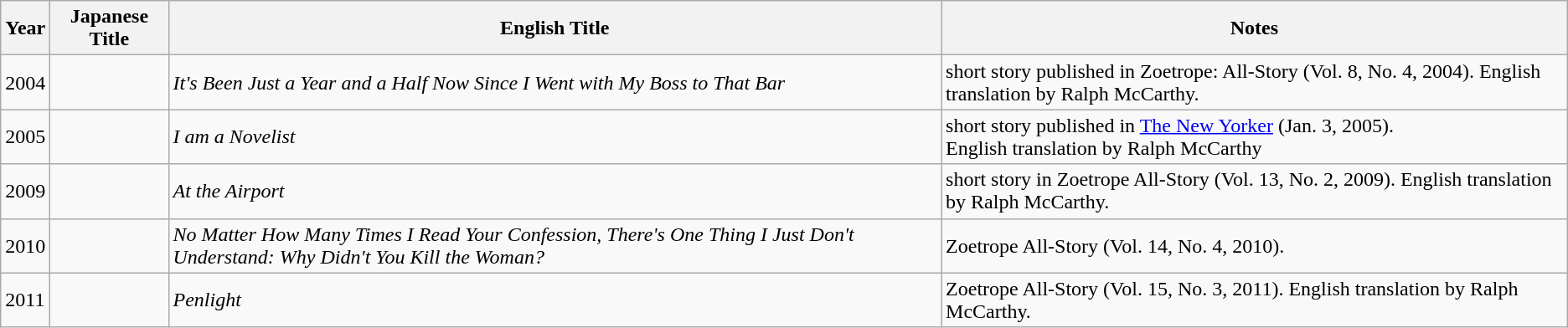<table class="wikitable">
<tr>
<th>Year</th>
<th>Japanese Title</th>
<th>English Title</th>
<th>Notes</th>
</tr>
<tr>
<td>2004</td>
<td></td>
<td><em>It's Been Just a Year and a Half Now Since I Went with My Boss to That Bar</em></td>
<td>short story published in Zoetrope: All-Story (Vol. 8, No. 4, 2004). English translation by Ralph McCarthy.</td>
</tr>
<tr>
<td>2005</td>
<td></td>
<td><em>I am a Novelist</em></td>
<td>short story published in <a href='#'>The New Yorker</a> (Jan. 3, 2005). <br>English translation by Ralph McCarthy</td>
</tr>
<tr>
<td>2009</td>
<td></td>
<td><em>At the Airport</em></td>
<td>short story in Zoetrope All-Story (Vol. 13, No. 2, 2009). English translation by Ralph McCarthy.</td>
</tr>
<tr>
<td>2010</td>
<td></td>
<td><em>No Matter How Many Times I Read Your Confession, There's One Thing I Just Don't Understand: Why Didn't You Kill the Woman?</em></td>
<td>Zoetrope All-Story (Vol. 14, No. 4, 2010).</td>
</tr>
<tr>
<td>2011</td>
<td></td>
<td><em>Penlight</em></td>
<td>Zoetrope All-Story (Vol. 15, No. 3, 2011). English translation by Ralph McCarthy.</td>
</tr>
</table>
